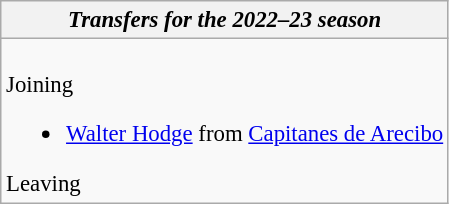<table class="wikitable collapsible collapsed" style="font-size:95%;">
<tr>
<th><em>Transfers for the 2022–23 season</em></th>
</tr>
<tr>
<td><br>

 Joining<ul><li> <a href='#'>Walter Hodge</a> from  <a href='#'>Capitanes de Arecibo</a></li></ul>
 Leaving
</td>
</tr>
</table>
